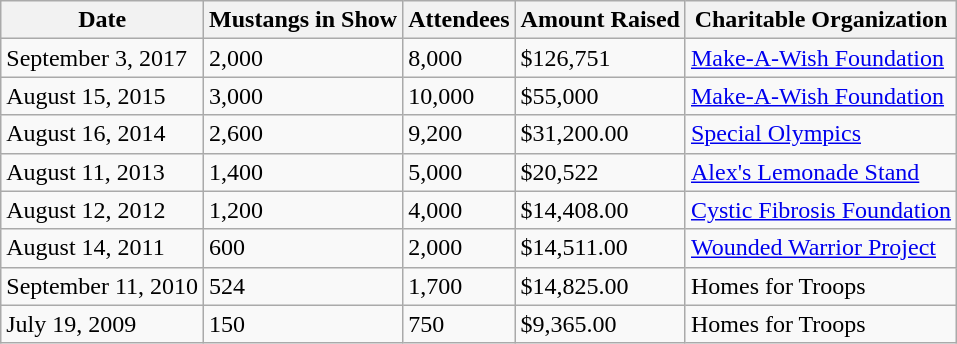<table class="wikitable">
<tr>
<th style="font-weight: bold;">Date</th>
<th style="font-weight: bold;">Mustangs in Show</th>
<th style="font-weight: bold;">Attendees</th>
<th style="font-weight: bold;">Amount Raised</th>
<th style="font-weight: bold;">Charitable Organization</th>
</tr>
<tr>
<td>September 3, 2017</td>
<td>2,000</td>
<td>8,000</td>
<td>$126,751</td>
<td><a href='#'>Make-A-Wish Foundation</a></td>
</tr>
<tr>
<td>August 15, 2015</td>
<td>3,000</td>
<td>10,000</td>
<td>$55,000</td>
<td><a href='#'>Make-A-Wish Foundation</a></td>
</tr>
<tr>
<td>August 16, 2014</td>
<td>2,600</td>
<td>9,200</td>
<td>$31,200.00</td>
<td><a href='#'>Special Olympics</a></td>
</tr>
<tr>
<td>August 11, 2013</td>
<td>1,400</td>
<td>5,000</td>
<td>$20,522</td>
<td><a href='#'>Alex's Lemonade Stand</a></td>
</tr>
<tr>
<td>August 12, 2012</td>
<td>1,200</td>
<td>4,000</td>
<td>$14,408.00</td>
<td><a href='#'>Cystic Fibrosis Foundation</a></td>
</tr>
<tr>
<td>August 14, 2011</td>
<td>600</td>
<td>2,000</td>
<td>$14,511.00</td>
<td><a href='#'>Wounded Warrior Project</a></td>
</tr>
<tr>
<td>September 11, 2010</td>
<td>524</td>
<td>1,700</td>
<td>$14,825.00</td>
<td>Homes for Troops</td>
</tr>
<tr>
<td>July 19, 2009</td>
<td>150</td>
<td>750</td>
<td>$9,365.00</td>
<td>Homes for Troops</td>
</tr>
</table>
